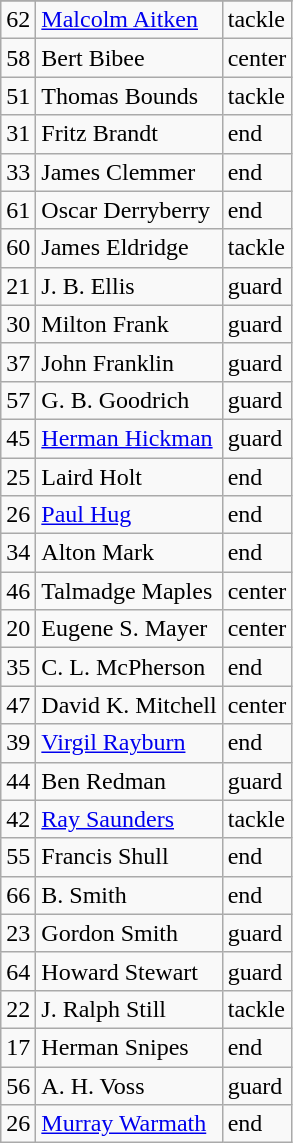<table class="wikitable">
<tr>
</tr>
<tr>
<td>62</td>
<td><a href='#'>Malcolm Aitken</a></td>
<td>tackle</td>
</tr>
<tr>
<td>58</td>
<td>Bert Bibee</td>
<td>center</td>
</tr>
<tr>
<td>51</td>
<td>Thomas Bounds</td>
<td>tackle</td>
</tr>
<tr>
<td>31</td>
<td>Fritz Brandt</td>
<td>end</td>
</tr>
<tr>
<td>33</td>
<td>James Clemmer</td>
<td>end</td>
</tr>
<tr>
<td>61</td>
<td>Oscar Derryberry</td>
<td>end</td>
</tr>
<tr>
<td>60</td>
<td>James Eldridge</td>
<td>tackle</td>
</tr>
<tr>
<td>21</td>
<td>J. B. Ellis</td>
<td>guard</td>
</tr>
<tr>
<td>30</td>
<td>Milton Frank</td>
<td>guard</td>
</tr>
<tr>
<td>37</td>
<td>John Franklin</td>
<td>guard</td>
</tr>
<tr>
<td>57</td>
<td>G. B. Goodrich</td>
<td>guard</td>
</tr>
<tr>
<td>45</td>
<td><a href='#'>Herman Hickman</a></td>
<td>guard</td>
</tr>
<tr>
<td>25</td>
<td>Laird Holt</td>
<td>end</td>
</tr>
<tr>
<td>26</td>
<td><a href='#'>Paul Hug</a></td>
<td>end</td>
</tr>
<tr>
<td>34</td>
<td>Alton Mark</td>
<td>end</td>
</tr>
<tr>
<td>46</td>
<td>Talmadge Maples</td>
<td>center</td>
</tr>
<tr>
<td>20</td>
<td>Eugene S. Mayer</td>
<td>center</td>
</tr>
<tr>
<td>35</td>
<td>C. L. McPherson</td>
<td>end</td>
</tr>
<tr>
<td>47</td>
<td>David K. Mitchell</td>
<td>center</td>
</tr>
<tr>
<td>39</td>
<td><a href='#'>Virgil Rayburn</a></td>
<td>end</td>
</tr>
<tr>
<td>44</td>
<td>Ben Redman</td>
<td>guard</td>
</tr>
<tr>
<td>42</td>
<td><a href='#'>Ray Saunders</a></td>
<td>tackle</td>
</tr>
<tr>
<td>55</td>
<td>Francis Shull</td>
<td>end</td>
</tr>
<tr>
<td>66</td>
<td>B. Smith</td>
<td>end</td>
</tr>
<tr>
<td>23</td>
<td>Gordon Smith</td>
<td>guard</td>
</tr>
<tr>
<td>64</td>
<td>Howard Stewart</td>
<td>guard</td>
</tr>
<tr>
<td>22</td>
<td>J. Ralph Still</td>
<td>tackle</td>
</tr>
<tr>
<td>17</td>
<td>Herman Snipes</td>
<td>end</td>
</tr>
<tr>
<td>56</td>
<td>A. H. Voss</td>
<td>guard</td>
</tr>
<tr>
<td>26</td>
<td><a href='#'>Murray Warmath</a></td>
<td>end</td>
</tr>
</table>
